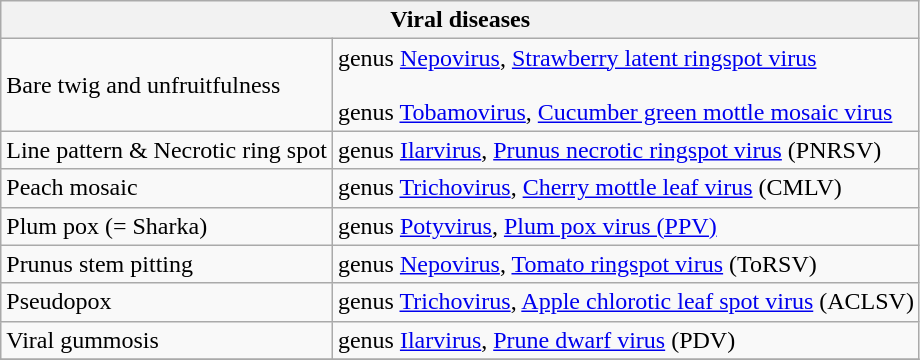<table class="wikitable" style="clear">
<tr>
<th colspan=2><strong>Viral diseases</strong><br></th>
</tr>
<tr>
<td>Bare twig and unfruitfulness</td>
<td>genus <a href='#'>Nepovirus</a>, <a href='#'>Strawberry latent ringspot virus</a> <br><br>genus <a href='#'>Tobamovirus</a>, <a href='#'>Cucumber green mottle mosaic virus</a></td>
</tr>
<tr>
<td>Line pattern & Necrotic ring spot</td>
<td>genus <a href='#'>Ilarvirus</a>, <a href='#'>Prunus necrotic ringspot virus</a> (PNRSV)</td>
</tr>
<tr>
<td>Peach mosaic</td>
<td>genus <a href='#'>Trichovirus</a>, <a href='#'>Cherry mottle leaf virus</a> (CMLV)</td>
</tr>
<tr>
<td>Plum pox (= Sharka)</td>
<td>genus <a href='#'>Potyvirus</a>, <a href='#'>Plum pox virus (PPV)</a></td>
</tr>
<tr>
<td>Prunus stem pitting</td>
<td>genus <a href='#'>Nepovirus</a>, <a href='#'>Tomato ringspot virus</a> (ToRSV)</td>
</tr>
<tr>
<td>Pseudopox</td>
<td>genus <a href='#'>Trichovirus</a>, <a href='#'>Apple chlorotic leaf spot virus</a> (ACLSV)</td>
</tr>
<tr>
<td>Viral gummosis</td>
<td>genus <a href='#'>Ilarvirus</a>, <a href='#'>Prune dwarf virus</a> (PDV)</td>
</tr>
<tr>
</tr>
</table>
